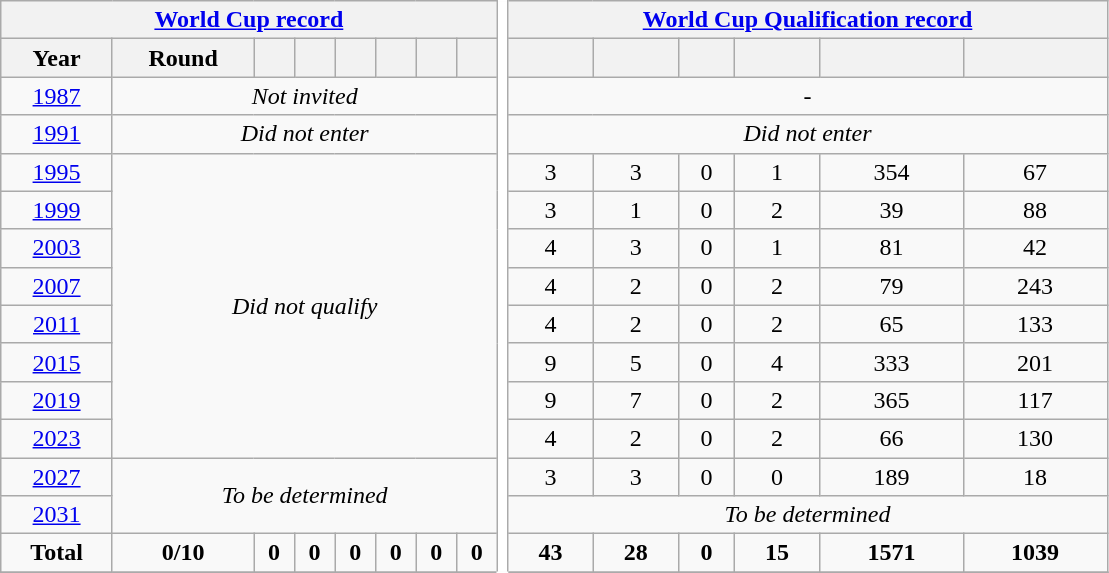<table class="wikitable" style="text-align: center;">
<tr>
<th colspan=8><a href='#'>World Cup record</a></th>
<th width=1% rowspan=25 style="background:#fff; border-color:#fff #aaa"></th>
<th colspan=6><a href='#'>World Cup Qualification record</a></th>
</tr>
<tr>
<th>Year</th>
<th>Round</th>
<th></th>
<th></th>
<th></th>
<th></th>
<th></th>
<th></th>
<th></th>
<th></th>
<th></th>
<th></th>
<th></th>
<th></th>
</tr>
<tr>
<td> <a href='#'>1987</a></td>
<td colspan=7><em>Not invited</em></td>
<td colspan=6><em>-</em></td>
</tr>
<tr>
<td> <a href='#'>1991</a></td>
<td colspan=7><em>Did not enter</em></td>
<td colspan=7><em>Did not enter</em></td>
</tr>
<tr>
<td> <a href='#'>1995</a></td>
<td colspan=7 rowspan=8><em>Did not qualify</em></td>
<td>3</td>
<td>3</td>
<td>0</td>
<td>1</td>
<td>354</td>
<td>67</td>
</tr>
<tr>
<td> <a href='#'>1999</a></td>
<td>3</td>
<td>1</td>
<td>0</td>
<td>2</td>
<td>39</td>
<td>88</td>
</tr>
<tr>
<td> <a href='#'>2003</a></td>
<td>4</td>
<td>3</td>
<td>0</td>
<td>1</td>
<td>81</td>
<td>42</td>
</tr>
<tr>
<td> <a href='#'>2007</a></td>
<td>4</td>
<td>2</td>
<td>0</td>
<td>2</td>
<td>79</td>
<td>243</td>
</tr>
<tr>
<td> <a href='#'>2011</a></td>
<td>4</td>
<td>2</td>
<td>0</td>
<td>2</td>
<td>65</td>
<td>133</td>
</tr>
<tr>
<td> <a href='#'>2015</a></td>
<td>9</td>
<td>5</td>
<td>0</td>
<td>4</td>
<td>333</td>
<td>201</td>
</tr>
<tr>
<td> <a href='#'>2019</a></td>
<td>9</td>
<td>7</td>
<td>0</td>
<td>2</td>
<td>365</td>
<td>117</td>
</tr>
<tr>
<td> <a href='#'>2023</a></td>
<td>4</td>
<td>2</td>
<td>0</td>
<td>2</td>
<td>66</td>
<td>130</td>
</tr>
<tr>
<td> <a href='#'>2027</a></td>
<td colspan=7 rowspan=2><em> To be determined </em></td>
<td>3</td>
<td>3</td>
<td>0</td>
<td>0</td>
<td>189</td>
<td>18</td>
</tr>
<tr>
<td> <a href='#'>2031</a></td>
<td colspan=7 rowspan=1><em> To be determined </em></td>
</tr>
<tr>
<td><strong>Total</strong></td>
<td><strong>0/10</strong></td>
<td><strong>0</strong></td>
<td><strong>0</strong></td>
<td><strong>0</strong></td>
<td><strong>0</strong></td>
<td><strong>0</strong></td>
<td><strong>0</strong></td>
<td><strong>43</strong></td>
<td><strong>28</strong></td>
<td><strong>0</strong></td>
<td><strong>15</strong></td>
<td><strong>1571</strong></td>
<td><strong>1039</strong></td>
</tr>
<tr>
</tr>
</table>
